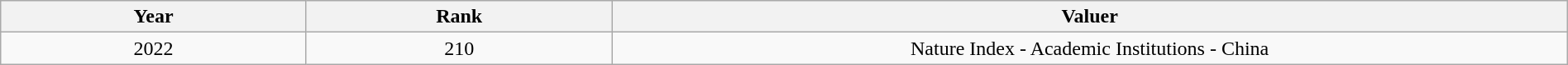<table class="wikitable sortable" width="100%">
<tr>
<th width="8%">Year</th>
<th width="8%">Rank</th>
<th width="25%">Valuer</th>
</tr>
<tr>
<td align="center">2022</td>
<td align="center">210</td>
<td align="center">Nature Index - Academic Institutions - China</td>
</tr>
</table>
